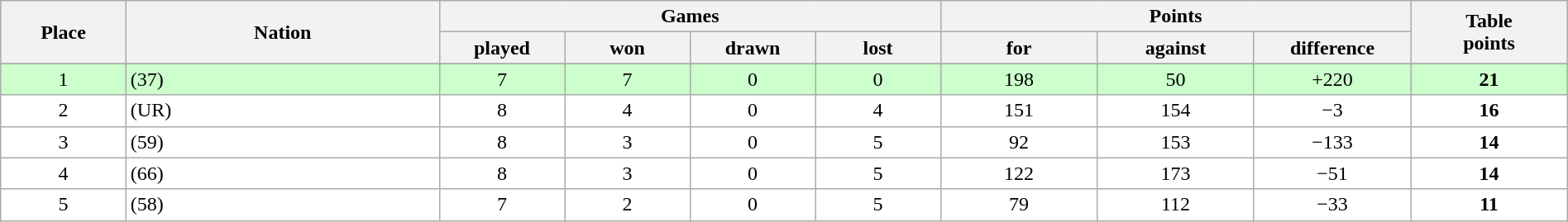<table class="wikitable" width="100%">
<tr>
<th rowspan=2 width="8%">Place</th>
<th rowspan=2 width="20%">Nation</th>
<th colspan=4 width="32%">Games</th>
<th colspan=3 width="30%">Points</th>
<th rowspan=2 width="10%">Table<br>points</th>
</tr>
<tr>
<th width="8%">played</th>
<th width="8%">won</th>
<th width="8%">drawn</th>
<th width="8%">lost</th>
<th width="10%">for</th>
<th width="10%">against</th>
<th width="10%">difference</th>
</tr>
<tr>
</tr>
<tr bgcolor=#ccffcc align=center>
<td>1</td>
<td align=left> (37)</td>
<td>7</td>
<td>7</td>
<td>0</td>
<td>0</td>
<td>198</td>
<td>50</td>
<td>+220</td>
<td><strong>21</strong></td>
</tr>
<tr bgcolor=#ffffff align=center>
<td>2</td>
<td align=left> (UR)</td>
<td>8</td>
<td>4</td>
<td>0</td>
<td>4</td>
<td>151</td>
<td>154</td>
<td>−3</td>
<td><strong>16</strong></td>
</tr>
<tr bgcolor=#ffffff align=center>
<td>3</td>
<td align=left> (59)</td>
<td>8</td>
<td>3</td>
<td>0</td>
<td>5</td>
<td>92</td>
<td>153</td>
<td>−133</td>
<td><strong>14</strong></td>
</tr>
<tr bgcolor=#ffffff align=center>
<td>4</td>
<td align=left> (66)</td>
<td>8</td>
<td>3</td>
<td>0</td>
<td>5</td>
<td>122</td>
<td>173</td>
<td>−51</td>
<td><strong>14</strong></td>
</tr>
<tr bgcolor=#ffffff align=center>
<td>5</td>
<td align=left> (58)</td>
<td>7</td>
<td>2</td>
<td>0</td>
<td>5</td>
<td>79</td>
<td>112</td>
<td>−33</td>
<td><strong>11</strong></td>
</tr>
</table>
